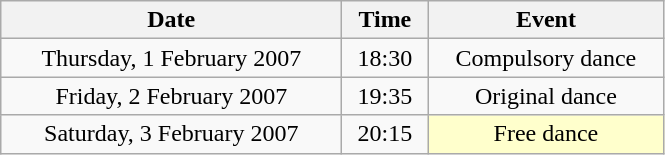<table class = "wikitable" style="text-align:center;">
<tr>
<th width=220>Date</th>
<th width=50>Time</th>
<th width=150>Event</th>
</tr>
<tr>
<td>Thursday, 1 February 2007</td>
<td>18:30</td>
<td>Compulsory dance</td>
</tr>
<tr>
<td>Friday, 2 February 2007</td>
<td>19:35</td>
<td>Original dance</td>
</tr>
<tr>
<td>Saturday, 3 February 2007</td>
<td>20:15</td>
<td bgcolor=ffffcc>Free dance</td>
</tr>
</table>
